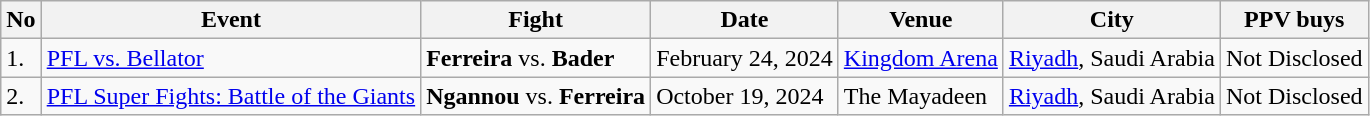<table class="wikitable">
<tr>
<th>No</th>
<th>Event</th>
<th>Fight</th>
<th>Date</th>
<th>Venue</th>
<th>City</th>
<th>PPV buys</th>
</tr>
<tr>
<td>1.</td>
<td><a href='#'>PFL vs. Bellator</a></td>
<td><strong>Ferreira</strong> vs. <strong>Bader</strong></td>
<td>February 24, 2024</td>
<td><a href='#'>Kingdom Arena</a></td>
<td><a href='#'>Riyadh</a>, Saudi Arabia</td>
<td>Not Disclosed</td>
</tr>
<tr>
<td>2.</td>
<td><a href='#'>PFL Super Fights: Battle of the Giants</a></td>
<td><strong>Ngannou</strong> vs. <strong>Ferreira</strong></td>
<td>October 19, 2024</td>
<td>The Mayadeen</td>
<td><a href='#'>Riyadh</a>, Saudi Arabia</td>
<td>Not Disclosed</td>
</tr>
</table>
